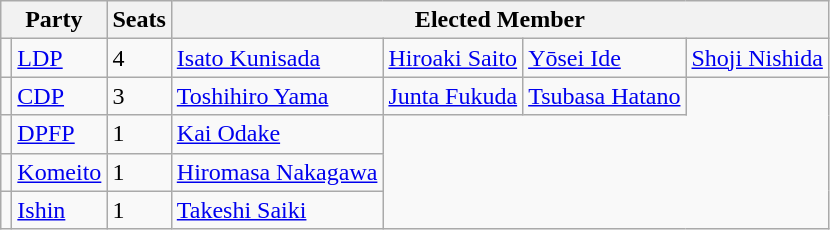<table class="wikitable">
<tr>
<th colspan=2>Party</th>
<th>Seats</th>
<th colspan=4>Elected Member</th>
</tr>
<tr>
<td bgcolor=></td>
<td><a href='#'>LDP</a></td>
<td>4</td>
<td><a href='#'>Isato Kunisada</a></td>
<td><a href='#'>Hiroaki Saito</a></td>
<td><a href='#'>Yōsei Ide</a></td>
<td><a href='#'>Shoji Nishida</a></td>
</tr>
<tr>
<td bgcolor=></td>
<td><a href='#'>CDP</a></td>
<td>3</td>
<td><a href='#'>Toshihiro Yama</a></td>
<td><a href='#'>Junta Fukuda</a></td>
<td><a href='#'>Tsubasa Hatano</a></td>
</tr>
<tr>
<td bgcolor=></td>
<td><a href='#'>DPFP</a></td>
<td>1</td>
<td><a href='#'>Kai Odake</a></td>
</tr>
<tr>
<td bgcolor=></td>
<td><a href='#'>Komeito</a></td>
<td>1</td>
<td><a href='#'>Hiromasa Nakagawa</a></td>
</tr>
<tr>
<td bgcolor=></td>
<td><a href='#'>Ishin</a></td>
<td>1</td>
<td><a href='#'>Takeshi Saiki</a></td>
</tr>
</table>
